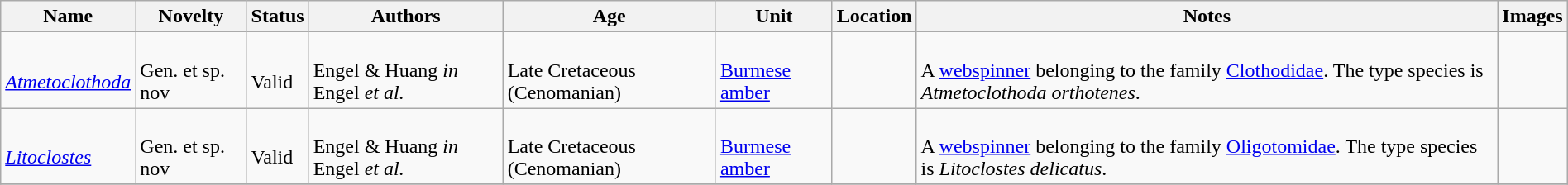<table class="wikitable sortable" align="center" width="100%">
<tr>
<th>Name</th>
<th>Novelty</th>
<th>Status</th>
<th>Authors</th>
<th>Age</th>
<th>Unit</th>
<th>Location</th>
<th>Notes</th>
<th>Images</th>
</tr>
<tr>
<td><br><em><a href='#'>Atmetoclothoda</a></em></td>
<td><br>Gen. et sp. nov</td>
<td><br>Valid</td>
<td><br>Engel & Huang <em>in</em> Engel <em>et al.</em></td>
<td><br>Late Cretaceous (Cenomanian)</td>
<td><br><a href='#'>Burmese amber</a></td>
<td><br></td>
<td><br>A <a href='#'>webspinner</a> belonging to the family <a href='#'>Clothodidae</a>. The type species is <em>Atmetoclothoda orthotenes</em>.</td>
<td></td>
</tr>
<tr>
<td><br><em><a href='#'>Litoclostes</a></em></td>
<td><br>Gen. et sp. nov</td>
<td><br>Valid</td>
<td><br>Engel & Huang <em>in</em> Engel <em>et al.</em></td>
<td><br>Late Cretaceous (Cenomanian)</td>
<td><br><a href='#'>Burmese amber</a></td>
<td><br></td>
<td><br>A <a href='#'>webspinner</a> belonging to the family <a href='#'>Oligotomidae</a>. The type species is <em>Litoclostes delicatus</em>.</td>
<td></td>
</tr>
<tr>
</tr>
</table>
